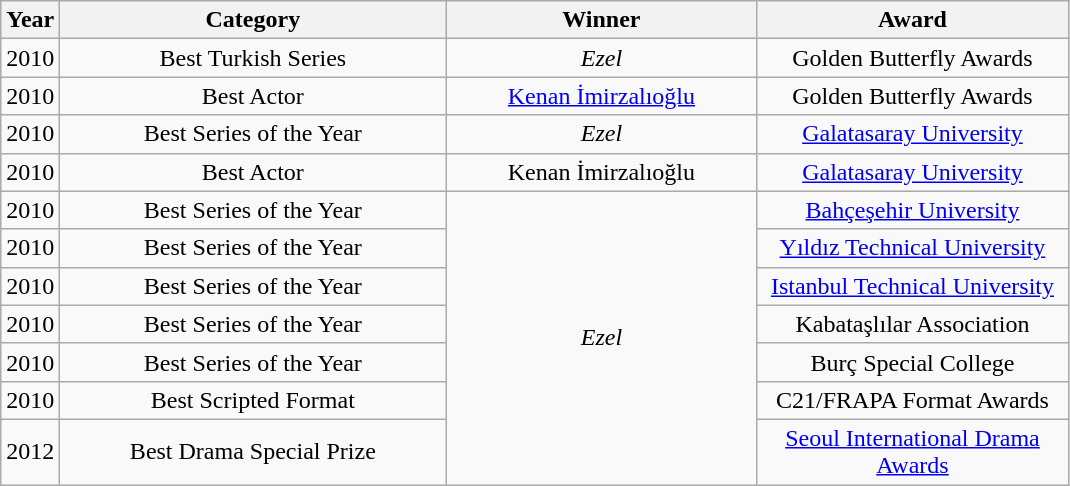<table class="wikitable">
<tr>
<th>Year</th>
<th>Category</th>
<th>Winner</th>
<th>Award</th>
</tr>
<tr>
<td>2010</td>
<td style="width:250px; text-align:center;">Best Turkish Series</td>
<td style="width:200px; text-align:center;"><em>Ezel</em></td>
<td style="width:200px; text-align:center;">Golden Butterfly Awards</td>
</tr>
<tr>
<td>2010</td>
<td style="width:250px; text-align:center;">Best Actor</td>
<td style="width:200px; text-align:center;"><a href='#'>Kenan İmirzalıoğlu</a></td>
<td style="width:200px; text-align:center;">Golden Butterfly Awards</td>
</tr>
<tr>
<td>2010</td>
<td style="width:250px; text-align:center;">Best Series of the Year</td>
<td style="width:200px; text-align:center;"><em>Ezel</em></td>
<td style="width:200px; text-align:center;"><a href='#'>Galatasaray University</a></td>
</tr>
<tr>
<td>2010</td>
<td style="width:250px; text-align:center;">Best Actor</td>
<td style="width:200px; text-align:center;">Kenan İmirzalıoğlu</td>
<td style="width:200px; text-align:center;"><a href='#'>Galatasaray University</a></td>
</tr>
<tr>
<td>2010</td>
<td style="width:250px; text-align:center;">Best Series of the Year</td>
<td style="text-align:center;" rowspan=7><em>Ezel</em></td>
<td style="width:200px; text-align:center;"><a href='#'>Bahçeşehir University</a></td>
</tr>
<tr>
<td>2010</td>
<td style="width:250px; text-align:center;">Best Series of the Year</td>
<td style="width:200px; text-align:center;"><a href='#'>Yıldız Technical University</a></td>
</tr>
<tr>
<td>2010</td>
<td style="width:250px; text-align:center;">Best Series of the Year</td>
<td style="width:200px; text-align:center;"><a href='#'>Istanbul Technical University</a></td>
</tr>
<tr>
<td>2010</td>
<td style="width:250px; text-align:center;">Best Series of the Year</td>
<td style="width:200px; text-align:center;">Kabataşlılar Association</td>
</tr>
<tr>
<td>2010</td>
<td style="width:250px; text-align:center;">Best Series of the Year</td>
<td style="width:200px; text-align:center;">Burç Special College</td>
</tr>
<tr>
<td>2010</td>
<td style="width:250px; text-align:center;">Best Scripted Format</td>
<td style="width:200px; text-align:center;">C21/FRAPA Format Awards</td>
</tr>
<tr>
<td>2012</td>
<td style="width:250px; text-align:center;">Best Drama Special Prize</td>
<td style="width:200px; text-align:center;"><a href='#'>Seoul International Drama Awards</a></td>
</tr>
</table>
